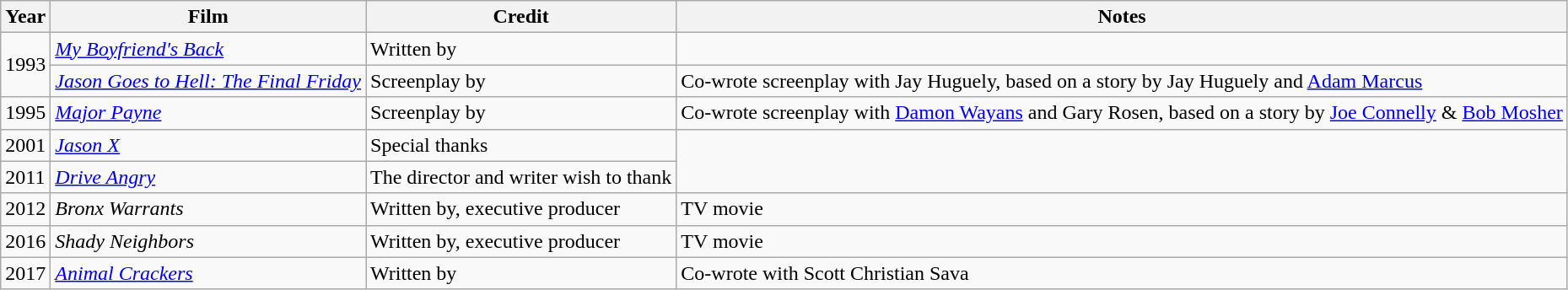<table class="wikitable">
<tr>
<th>Year</th>
<th>Film</th>
<th>Credit</th>
<th>Notes</th>
</tr>
<tr>
<td rowspan="2">1993</td>
<td><em><a href='#'>My Boyfriend's Back</a></em></td>
<td>Written by</td>
</tr>
<tr>
<td><em><a href='#'>Jason Goes to Hell: The Final Friday</a></em></td>
<td>Screenplay by</td>
<td>Co-wrote screenplay with Jay Huguely, based on a story by Jay Huguely and <a href='#'>Adam Marcus</a></td>
</tr>
<tr>
<td>1995</td>
<td><em><a href='#'>Major Payne</a></em></td>
<td>Screenplay by</td>
<td>Co-wrote screenplay with <a href='#'>Damon Wayans</a> and Gary Rosen, based on a story by <a href='#'>Joe Connelly</a> &  <a href='#'>Bob Mosher</a></td>
</tr>
<tr>
<td>2001</td>
<td><em><a href='#'>Jason X</a></em></td>
<td>Special thanks</td>
</tr>
<tr>
<td>2011</td>
<td><em><a href='#'>Drive Angry</a></em></td>
<td>The director and writer wish to thank</td>
</tr>
<tr>
<td>2012</td>
<td><em>Bronx Warrants</em></td>
<td>Written by, executive producer</td>
<td>TV movie</td>
</tr>
<tr>
<td>2016</td>
<td><em>Shady Neighbors</em></td>
<td>Written by, executive producer</td>
<td>TV movie</td>
</tr>
<tr>
<td>2017</td>
<td><em><a href='#'>Animal Crackers</a></em></td>
<td>Written by</td>
<td>Co-wrote with Scott Christian Sava</td>
</tr>
</table>
